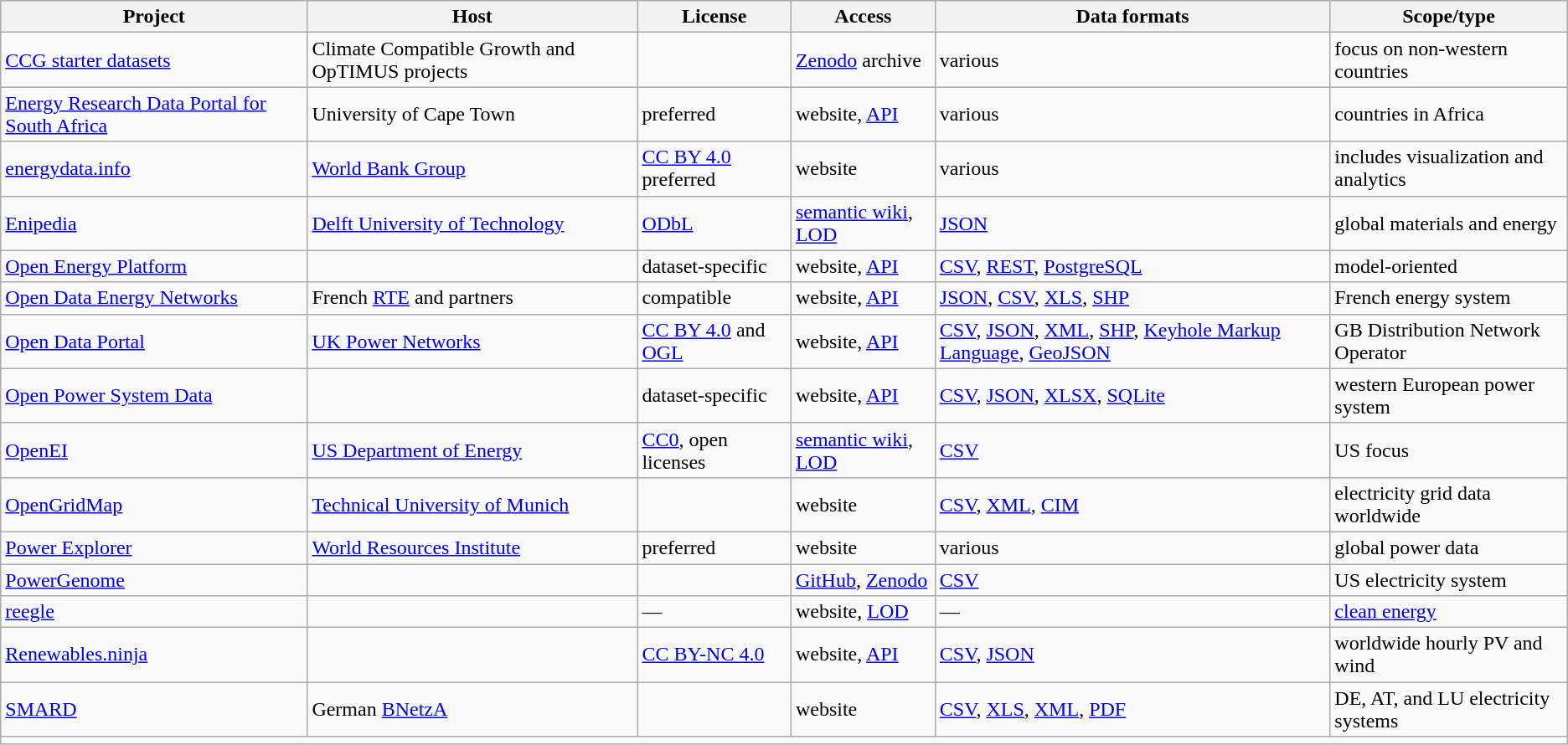<table class="wikitable sortable">
<tr>
<th>Project</th>
<th>Host</th>
<th>License</th>
<th>Access</th>
<th>Data formats</th>
<th>Scope/type</th>
</tr>
<tr>
<td><a href='#'>CCG starter datasets</a></td>
<td>Climate Compatible Growth and OpTIMUS projects</td>
<td><a href='#'></a></td>
<td><a href='#'>Zenodo</a> archive</td>
<td>various</td>
<td>focus on non‑western countries</td>
</tr>
<tr>
<td><a href='#'>Energy Research Data Portal for South Africa</a></td>
<td>University of Cape Town</td>
<td><a href='#'></a> preferred</td>
<td>website, <a href='#'>API</a></td>
<td>various</td>
<td>countries in Africa</td>
</tr>
<tr>
<td><a href='#'>energydata.info</a></td>
<td><a href='#'>World Bank Group</a></td>
<td><a href='#'>CC BY 4.0</a> preferred</td>
<td>website</td>
<td>various</td>
<td>includes visualization and analytics</td>
</tr>
<tr>
<td><a href='#'>Enipedia</a></td>
<td><a href='#'>Delft University of Technology</a></td>
<td><a href='#'>ODbL</a></td>
<td><a href='#'>semantic wiki</a>, <a href='#'>LOD</a></td>
<td><a href='#'>JSON</a></td>
<td>global materials and energy</td>
</tr>
<tr>
<td><a href='#'>Open Energy Platform</a></td>
<td></td>
<td>dataset-specific</td>
<td>website, <a href='#'>API</a></td>
<td><a href='#'>CSV</a>, <a href='#'>REST</a>, <a href='#'>PostgreSQL</a></td>
<td>model-oriented</td>
</tr>
<tr>
<td><a href='#'>Open Data Energy Networks</a></td>
<td>French <a href='#'>RTE</a> and partners</td>
<td><a href='#'></a> compatible</td>
<td>website, <a href='#'>API</a></td>
<td><a href='#'>JSON</a>, <a href='#'>CSV</a>, <a href='#'>XLS</a>, <a href='#'>SHP</a></td>
<td>French energy system</td>
</tr>
<tr>
<td><a href='#'>Open Data Portal</a></td>
<td><a href='#'>UK Power Networks</a></td>
<td><a href='#'>CC BY 4.0</a> and <a href='#'>OGL</a></td>
<td>website, <a href='#'>API</a></td>
<td><a href='#'>CSV</a>, <a href='#'>JSON</a>, <a href='#'>XML</a>, <a href='#'>SHP</a>, <a href='#'>Keyhole Markup Language</a>, <a href='#'>GeoJSON</a></td>
<td>GB Distribution Network Operator</td>
</tr>
<tr>
<td><a href='#'>Open Power System Data</a></td>
<td></td>
<td>dataset-specific</td>
<td>website, <a href='#'>API</a></td>
<td><a href='#'>CSV</a>, <a href='#'>JSON</a>, <a href='#'>XLSX</a>, <a href='#'>SQLite</a></td>
<td>western European power system</td>
</tr>
<tr>
<td><a href='#'>OpenEI</a></td>
<td><a href='#'>US Department of Energy</a></td>
<td><a href='#'>CC0</a>, open licenses</td>
<td><a href='#'>semantic wiki</a>, <a href='#'>LOD</a></td>
<td><a href='#'>CSV</a></td>
<td>US focus</td>
</tr>
<tr>
<td><a href='#'>OpenGridMap</a></td>
<td><a href='#'>Technical University of Munich</a></td>
<td><a href='#'></a></td>
<td>website</td>
<td><a href='#'>CSV</a>, <a href='#'>XML</a>, <a href='#'>CIM</a></td>
<td>electricity grid data worldwide</td>
</tr>
<tr>
<td><a href='#'>Power Explorer</a></td>
<td><a href='#'>World Resources Institute</a></td>
<td><a href='#'></a> preferred</td>
<td>website</td>
<td>various</td>
<td>global power data</td>
</tr>
<tr>
<td><a href='#'>PowerGenome</a></td>
<td></td>
<td><a href='#'></a></td>
<td><a href='#'>GitHub</a>, <a href='#'>Zenodo</a></td>
<td><a href='#'>CSV</a></td>
<td>US electricity system</td>
</tr>
<tr>
<td><a href='#'>reegle</a></td>
<td></td>
<td>—</td>
<td>website, <a href='#'>LOD</a></td>
<td>—</td>
<td><a href='#'>clean energy</a></td>
</tr>
<tr>
<td><a href='#'>Renewables.ninja</a></td>
<td></td>
<td><a href='#'>CC BY-NC 4.0</a></td>
<td>website, <a href='#'>API</a></td>
<td><a href='#'>CSV</a>, <a href='#'>JSON</a></td>
<td>worldwide hourly PV and wind</td>
</tr>
<tr>
<td><a href='#'>SMARD</a></td>
<td>German <a href='#'>BNetzA</a></td>
<td><a href='#'></a></td>
<td>website</td>
<td><a href='#'>CSV</a>, <a href='#'>XLS</a>, <a href='#'>XML</a>, <a href='#'>PDF</a></td>
<td>DE, AT, and LU electricity systems</td>
</tr>
<tr class="sortbottom">
<td colspan="6" style="font-size: smaller"></td>
</tr>
</table>
